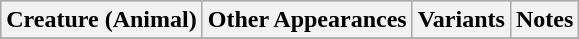<table class="wikitable">
<tr bgcolor="#CCCCCC">
<th>Creature (Animal)</th>
<th>Other Appearances</th>
<th>Variants</th>
<th>Notes</th>
</tr>
<tr>
</tr>
</table>
